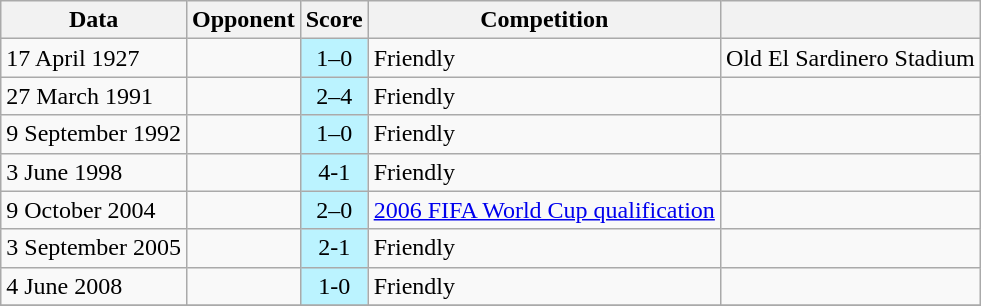<table class="wikitable">
<tr>
<th>Data</th>
<th>Opponent</th>
<th>Score</th>
<th>Competition</th>
<th></th>
</tr>
<tr>
<td>17 April 1927</td>
<td></td>
<td align="center" bgcolor=#bbf3ff>1–0</td>
<td>Friendly</td>
<td align=center>Old El Sardinero Stadium</td>
</tr>
<tr>
<td>27 March 1991</td>
<td></td>
<td align="center" bgcolor=#bbf3ff>2–4</td>
<td>Friendly</td>
<td align=center></td>
</tr>
<tr>
<td>9 September 1992</td>
<td></td>
<td align="center" bgcolor=#bbf3ff>1–0</td>
<td>Friendly</td>
<td align=center></td>
</tr>
<tr>
<td>3 June 1998</td>
<td></td>
<td align="center" bgcolor=#bbf3ff>4-1</td>
<td>Friendly</td>
<td align=center></td>
</tr>
<tr>
<td>9 October 2004</td>
<td></td>
<td align="center" bgcolor=#bbf3ff>2–0</td>
<td><a href='#'>2006 FIFA World Cup qualification</a></td>
<td align=center></td>
</tr>
<tr>
<td>3 September 2005</td>
<td></td>
<td align="center" bgcolor=#bbf3ff>2-1</td>
<td>Friendly</td>
<td align=center></td>
</tr>
<tr>
<td>4 June 2008</td>
<td></td>
<td align="center" bgcolor=#bbf3ff>1-0</td>
<td>Friendly</td>
<td align=center></td>
</tr>
<tr>
</tr>
</table>
